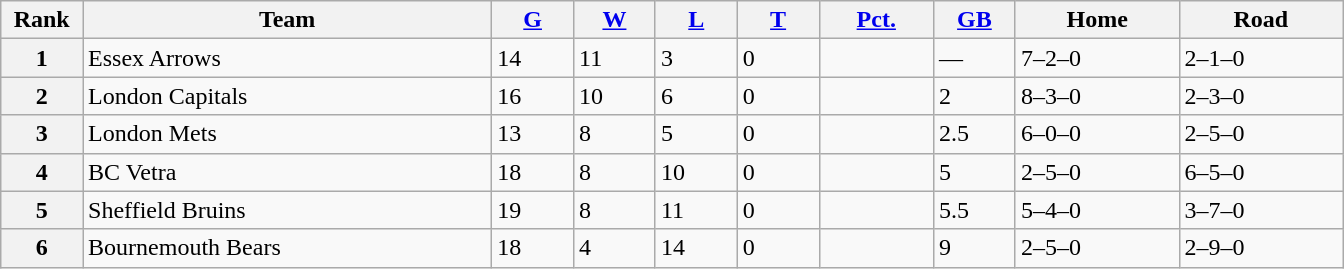<table class="wikitable">
<tr>
<th scope="col" width="5%">Rank</th>
<th scope="col" width="25%">Team</th>
<th scope="col" width="5%"><a href='#'>G</a></th>
<th scope="col" width="5%"><a href='#'>W</a></th>
<th scope="col" width="5%"><a href='#'>L</a></th>
<th scope="col" width="5%"><a href='#'>T</a></th>
<th scope="col" width="7%"><a href='#'>Pct.</a></th>
<th scope="col" width="5%"><a href='#'>GB</a></th>
<th scope="col" width="10%">Home</th>
<th scope="col" width="10%">Road</th>
</tr>
<tr>
<th>1</th>
<td style="text-align:left;">Essex Arrows</td>
<td>14</td>
<td>11</td>
<td>3</td>
<td>0</td>
<td></td>
<td>—</td>
<td>7–2–0</td>
<td>2–1–0</td>
</tr>
<tr>
<th>2</th>
<td style="text-align:left;">London Capitals</td>
<td>16</td>
<td>10</td>
<td>6</td>
<td>0</td>
<td></td>
<td>2</td>
<td>8–3–0</td>
<td>2–3–0</td>
</tr>
<tr>
<th>3</th>
<td style="text-align:left;">London Mets</td>
<td>13</td>
<td>8</td>
<td>5</td>
<td>0</td>
<td></td>
<td>2.5</td>
<td>6–0–0</td>
<td>2–5–0</td>
</tr>
<tr>
<th>4</th>
<td style="text-align:left;">BC Vetra</td>
<td>18</td>
<td>8</td>
<td>10</td>
<td>0</td>
<td></td>
<td>5</td>
<td>2–5–0</td>
<td>6–5–0</td>
</tr>
<tr>
<th>5</th>
<td style="text-align:left;">Sheffield Bruins</td>
<td>19</td>
<td>8</td>
<td>11</td>
<td>0</td>
<td></td>
<td>5.5</td>
<td>5–4–0</td>
<td>3–7–0</td>
</tr>
<tr>
<th>6</th>
<td style="text-align:left;">Bournemouth Bears</td>
<td>18</td>
<td>4</td>
<td>14</td>
<td>0</td>
<td></td>
<td>9</td>
<td>2–5–0</td>
<td>2–9–0</td>
</tr>
</table>
